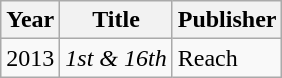<table class="wikitable">
<tr>
<th>Year</th>
<th>Title</th>
<th>Publisher</th>
</tr>
<tr>
<td>2013</td>
<td><em>1st & 16th</em></td>
<td>Reach</td>
</tr>
</table>
